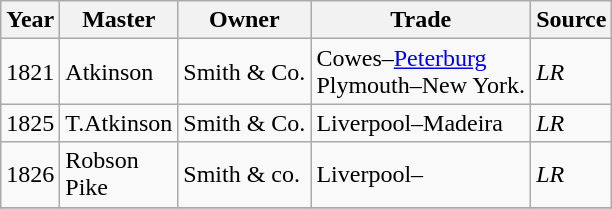<table class=" wikitable">
<tr>
<th>Year</th>
<th>Master</th>
<th>Owner</th>
<th>Trade</th>
<th>Source</th>
</tr>
<tr>
<td>1821</td>
<td>Atkinson</td>
<td>Smith & Co.</td>
<td>Cowes–<a href='#'>Peterburg</a><br>Plymouth–New York.</td>
<td><em>LR</em></td>
</tr>
<tr>
<td>1825</td>
<td>T.Atkinson</td>
<td>Smith & Co.</td>
<td>Liverpool–Madeira</td>
<td><em>LR</em></td>
</tr>
<tr>
<td>1826</td>
<td>Robson<br>Pike</td>
<td>Smith & co.</td>
<td>Liverpool–</td>
<td><em>LR</em></td>
</tr>
<tr>
</tr>
</table>
